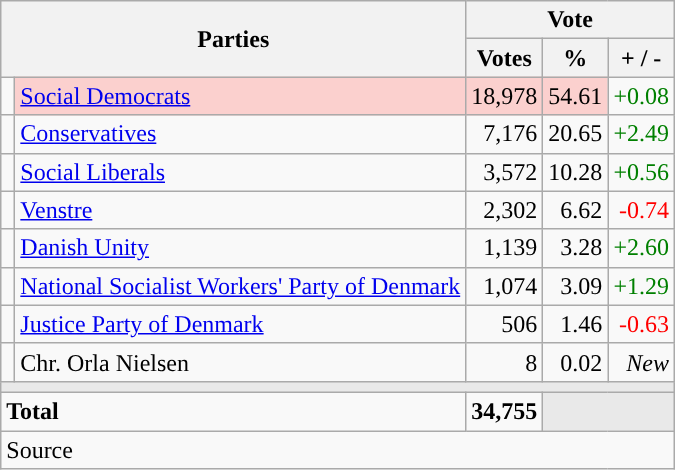<table class="wikitable" style="text-align:right;">
<tr>
<th style="text-align:centre;" rowspan="2" colspan="2" width="225">Parties</th>
<th colspan="3">Vote</th>
</tr>
<tr>
<th width="15">Votes</th>
<th width="15">%</th>
<th width="15">+ / -</th>
</tr>
<tr>
<td width="2" style="color:inherit;background:"></td>
<td bgcolor=#fbd0ce  align="left"><a href='#'>Social Democrats</a></td>
<td bgcolor=#fbd0ce>18,978</td>
<td bgcolor=#fbd0ce>54.61</td>
<td style=color:green;>+0.08</td>
</tr>
<tr>
<td width="2" style="color:inherit;background:"></td>
<td align="left"><a href='#'>Conservatives</a></td>
<td>7,176</td>
<td>20.65</td>
<td style=color:green;>+2.49</td>
</tr>
<tr>
<td width="2" style="color:inherit;background:"></td>
<td align="left"><a href='#'>Social Liberals</a></td>
<td>3,572</td>
<td>10.28</td>
<td style=color:green;>+0.56</td>
</tr>
<tr>
<td width="2" style="color:inherit;background:"></td>
<td align="left"><a href='#'>Venstre</a></td>
<td>2,302</td>
<td>6.62</td>
<td style=color:red;>-0.74</td>
</tr>
<tr>
<td width="2" style="color:inherit;background:"></td>
<td align="left"><a href='#'>Danish Unity</a></td>
<td>1,139</td>
<td>3.28</td>
<td style=color:green;>+2.60</td>
</tr>
<tr>
<td width="2" style="color:inherit;background:"></td>
<td align="left"><a href='#'>National Socialist Workers' Party of Denmark</a></td>
<td>1,074</td>
<td>3.09</td>
<td style=color:green;>+1.29</td>
</tr>
<tr>
<td width="2" style="color:inherit;background:"></td>
<td align="left"><a href='#'>Justice Party of Denmark</a></td>
<td>506</td>
<td>1.46</td>
<td style=color:red;>-0.63</td>
</tr>
<tr>
<td width="2" style="color:inherit;background:"></td>
<td align="left">Chr. Orla Nielsen</td>
<td>8</td>
<td>0.02</td>
<td><em>New</em></td>
</tr>
<tr>
<td colspan="7" bgcolor="#E9E9E9"></td>
</tr>
<tr>
<td align="left" colspan="2"><strong>Total</strong></td>
<td><strong>34,755</strong></td>
<td bgcolor="#E9E9E9" colspan="2"></td>
</tr>
<tr>
<td align="left" colspan="6">Source</td>
</tr>
</table>
